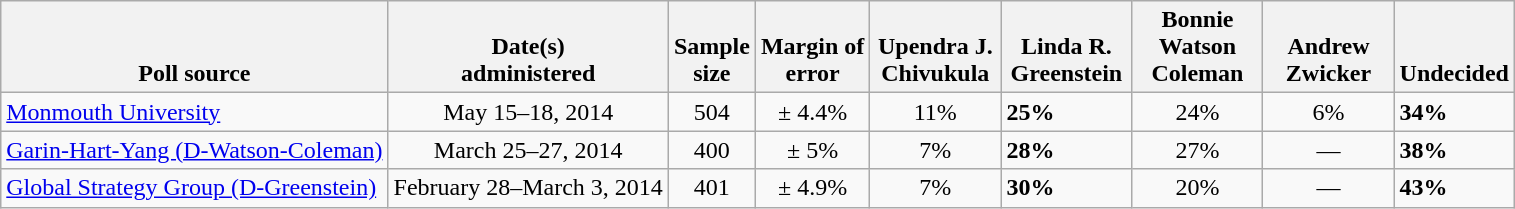<table class="wikitable">
<tr valign= bottom>
<th>Poll source</th>
<th>Date(s)<br>administered</th>
<th>Sample<br>size</th>
<th>Margin of<br>error</th>
<th style="width:80px;">Upendra J.<br>Chivukula</th>
<th style="width:80px;">Linda R.<br>Greenstein</th>
<th style="width:80px;">Bonnie<br>Watson Coleman</th>
<th style="width:80px;">Andrew<br>Zwicker</th>
<th>Undecided</th>
</tr>
<tr>
<td><a href='#'>Monmouth University</a></td>
<td align=center>May 15–18, 2014</td>
<td align=center>504</td>
<td align=center>± 4.4%</td>
<td align=center>11%</td>
<td><strong>25%</strong></td>
<td align=center>24%</td>
<td align=center>6%</td>
<td><strong>34%</strong></td>
</tr>
<tr>
<td><a href='#'>Garin-Hart-Yang (D-Watson-Coleman)</a></td>
<td align=center>March 25–27, 2014</td>
<td align=center>400</td>
<td align=center>± 5%</td>
<td align=center>7%</td>
<td><strong>28%</strong></td>
<td align=center>27%</td>
<td align=center>—</td>
<td><strong>38%</strong></td>
</tr>
<tr>
<td><a href='#'>Global Strategy Group (D-Greenstein)</a></td>
<td align=center>February 28–March 3, 2014</td>
<td align=center>401</td>
<td align=center>± 4.9%</td>
<td align=center>7%</td>
<td><strong>30%</strong></td>
<td align=center>20%</td>
<td align=center>—</td>
<td><strong>43%</strong></td>
</tr>
</table>
